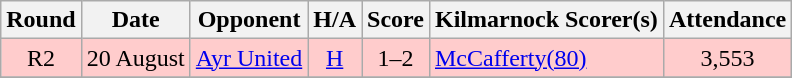<table class="wikitable" style="text-align:center">
<tr>
<th>Round</th>
<th>Date</th>
<th>Opponent</th>
<th>H/A</th>
<th>Score</th>
<th>Kilmarnock Scorer(s)</th>
<th>Attendance</th>
</tr>
<tr bgcolor=#FFCCCC>
<td>R2</td>
<td align=left>20 August</td>
<td align=left><a href='#'>Ayr United</a></td>
<td><a href='#'>H</a></td>
<td>1–2</td>
<td align=left><a href='#'>McCafferty(80)</a></td>
<td>3,553</td>
</tr>
<tr>
</tr>
</table>
